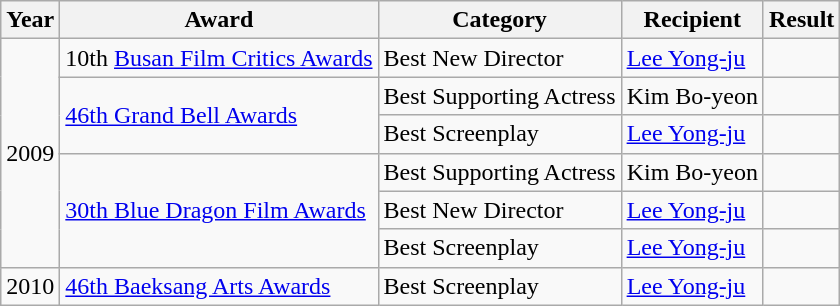<table class="wikitable">
<tr>
<th>Year</th>
<th>Award</th>
<th>Category</th>
<th>Recipient</th>
<th>Result</th>
</tr>
<tr>
<td rowspan=6>2009</td>
<td>10th <a href='#'>Busan Film Critics Awards</a></td>
<td>Best New Director</td>
<td><a href='#'>Lee Yong-ju</a></td>
<td></td>
</tr>
<tr>
<td rowspan=2><a href='#'>46th Grand Bell Awards</a></td>
<td>Best Supporting Actress</td>
<td>Kim Bo-yeon</td>
<td></td>
</tr>
<tr>
<td>Best Screenplay</td>
<td><a href='#'>Lee Yong-ju</a></td>
<td></td>
</tr>
<tr>
<td rowspan=3><a href='#'>30th Blue Dragon Film Awards</a></td>
<td>Best Supporting Actress</td>
<td>Kim Bo-yeon</td>
<td></td>
</tr>
<tr>
<td>Best New Director</td>
<td><a href='#'>Lee Yong-ju</a></td>
<td></td>
</tr>
<tr>
<td>Best Screenplay</td>
<td><a href='#'>Lee Yong-ju</a></td>
<td></td>
</tr>
<tr>
<td>2010</td>
<td><a href='#'>46th Baeksang Arts Awards</a></td>
<td>Best Screenplay</td>
<td><a href='#'>Lee Yong-ju</a></td>
<td></td>
</tr>
</table>
